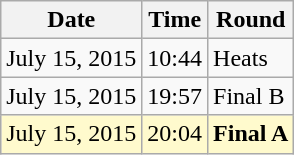<table class="wikitable">
<tr>
<th>Date</th>
<th>Time</th>
<th>Round</th>
</tr>
<tr>
<td>July 15, 2015</td>
<td>10:44</td>
<td>Heats</td>
</tr>
<tr>
<td>July 15, 2015</td>
<td>19:57</td>
<td>Final B</td>
</tr>
<tr style=background:lemonchiffon>
<td>July 15, 2015</td>
<td>20:04</td>
<td><strong>Final A</strong></td>
</tr>
</table>
